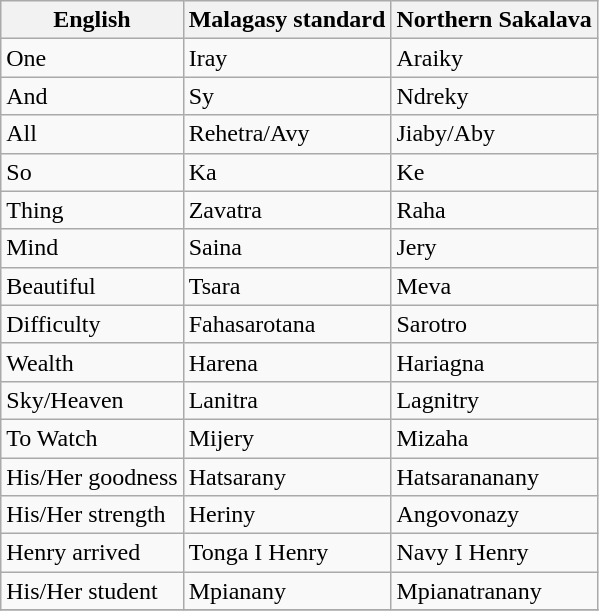<table class="wikitable sortable">
<tr>
<th>English</th>
<th>Malagasy standard</th>
<th>Northern Sakalava</th>
</tr>
<tr>
<td>One</td>
<td>Iray</td>
<td>Araiky</td>
</tr>
<tr>
<td>And</td>
<td>Sy</td>
<td>Ndreky</td>
</tr>
<tr>
<td>All</td>
<td>Rehetra/Avy</td>
<td>Jiaby/Aby</td>
</tr>
<tr>
<td>So</td>
<td>Ka</td>
<td>Ke</td>
</tr>
<tr>
<td>Thing</td>
<td>Zavatra</td>
<td>Raha</td>
</tr>
<tr>
<td>Mind</td>
<td>Saina</td>
<td>Jery</td>
</tr>
<tr>
<td>Beautiful</td>
<td>Tsara</td>
<td>Meva</td>
</tr>
<tr>
<td>Difficulty</td>
<td>Fahasarotana</td>
<td>Sarotro</td>
</tr>
<tr>
<td>Wealth</td>
<td>Harena</td>
<td>Hariagna</td>
</tr>
<tr>
<td>Sky/Heaven</td>
<td>Lanitra</td>
<td>Lagnitry</td>
</tr>
<tr>
<td>To Watch</td>
<td>Mijery</td>
<td>Mizaha</td>
</tr>
<tr>
<td>His/Her goodness</td>
<td>Hatsarany</td>
<td>Hatsarananany</td>
</tr>
<tr>
<td>His/Her strength</td>
<td>Heriny</td>
<td>Angovonazy</td>
</tr>
<tr>
<td>Henry arrived</td>
<td>Tonga I Henry</td>
<td>Navy I Henry</td>
</tr>
<tr>
<td>His/Her student</td>
<td>Mpianany</td>
<td>Mpianatranany</td>
</tr>
<tr>
</tr>
</table>
